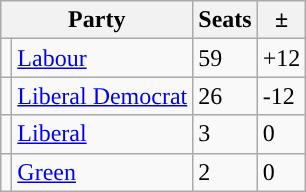<table class="wikitable">
<tr>
<th colspan="2">Party</th>
<th>Seats</th>
<th>  ±  </th>
</tr>
<tr>
<td style="background-color: "></td>
<td><a href='#'>Labour</a></td>
<td>59</td>
<td>+12</td>
</tr>
<tr>
<td style="background-color: "></td>
<td><a href='#'>Liberal Democrat</a></td>
<td>26</td>
<td>-12</td>
</tr>
<tr>
<td style="background-color: "></td>
<td><a href='#'>Liberal</a></td>
<td>3</td>
<td>0</td>
</tr>
<tr>
<td style="background-color: "></td>
<td><a href='#'>Green</a></td>
<td>2</td>
<td>0</td>
</tr>
</table>
